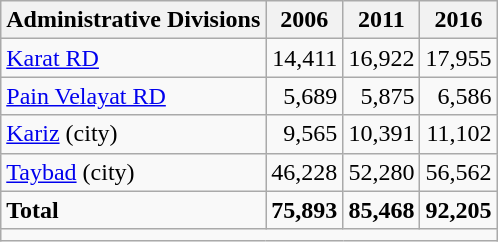<table class="wikitable">
<tr>
<th>Administrative Divisions</th>
<th>2006</th>
<th>2011</th>
<th>2016</th>
</tr>
<tr>
<td><a href='#'>Karat RD</a></td>
<td style="text-align: right;">14,411</td>
<td style="text-align: right;">16,922</td>
<td style="text-align: right;">17,955</td>
</tr>
<tr>
<td><a href='#'>Pain Velayat RD</a></td>
<td style="text-align: right;">5,689</td>
<td style="text-align: right;">5,875</td>
<td style="text-align: right;">6,586</td>
</tr>
<tr>
<td><a href='#'>Kariz</a> (city)</td>
<td style="text-align: right;">9,565</td>
<td style="text-align: right;">10,391</td>
<td style="text-align: right;">11,102</td>
</tr>
<tr>
<td><a href='#'>Taybad</a> (city)</td>
<td style="text-align: right;">46,228</td>
<td style="text-align: right;">52,280</td>
<td style="text-align: right;">56,562</td>
</tr>
<tr>
<td><strong>Total</strong></td>
<td style="text-align: right;"><strong>75,893</strong></td>
<td style="text-align: right;"><strong>85,468</strong></td>
<td style="text-align: right;"><strong>92,205</strong></td>
</tr>
<tr>
<td colspan=4></td>
</tr>
</table>
